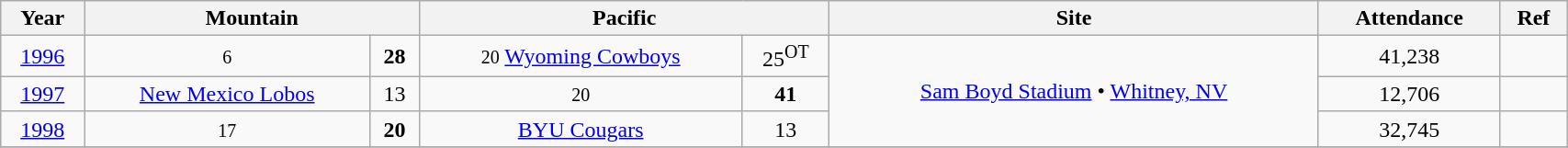<table class="wikitable" style="text-align:center;" width=90%>
<tr>
<th>Year</th>
<th colspan="2">Mountain</th>
<th colspan="2">Pacific</th>
<th>Site</th>
<th>Attendance</th>
<th>Ref</th>
</tr>
<tr>
<td><a href='#'>1996</a></td>
<td style=><small>6</small> <strong><a href='#'></a></strong></td>
<td><strong>28</strong></td>
<td><small>20</small> <a href='#'>Wyoming Cowboys</a></td>
<td>25<sup>OT</sup></td>
<td rowspan=3><a href='#'>Sam Boyd Stadium</a> • <a href='#'>Whitney, NV</a></td>
<td>41,238</td>
<td></td>
</tr>
<tr>
<td><a href='#'>1997</a></td>
<td><small></small> <a href='#'>New Mexico Lobos</a></td>
<td>13</td>
<td style=><small>20</small> <a href='#'></a></td>
<td><strong>41</strong></td>
<td>12,706</td>
<td></td>
</tr>
<tr>
<td><a href='#'>1998</a></td>
<td style=><small>17</small> <strong><a href='#'></a></strong></td>
<td><strong>20</strong></td>
<td><small></small> <a href='#'>BYU Cougars</a></td>
<td>13</td>
<td>32,745</td>
<td></td>
</tr>
<tr>
</tr>
</table>
